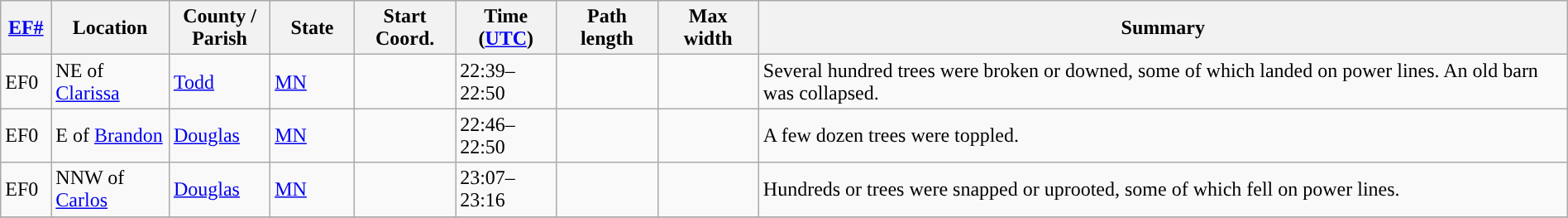<table class="wikitable sortable" style="width:100%;">
<tr>
<th scope="col"  style="width:3%; text-align:center;"><a href='#'>EF#</a></th>
<th scope="col"  style="width:7%; text-align:center;" class="unsortable">Location</th>
<th scope="col"  style="width:6%; text-align:center;" class="unsortable">County / Parish</th>
<th scope="col"  style="width:5%; text-align:center;">State</th>
<th scope="col"  style="width:6%; text-align:center;">Start Coord.</th>
<th scope="col"  style="width:6%; text-align:center;">Time (<a href='#'>UTC</a>)</th>
<th scope="col"  style="width:6%; text-align:center;">Path length</th>
<th scope="col"  style="width:6%; text-align:center;">Max width</th>
<th scope="col" class="unsortable" style="width:48%; text-align:center;">Summary</th>
</tr>
<tr>
<td>EF0</td>
<td>NE of <a href='#'>Clarissa</a></td>
<td><a href='#'>Todd</a></td>
<td><a href='#'>MN</a></td>
<td></td>
<td>22:39–22:50</td>
<td></td>
<td></td>
<td>Several hundred trees were broken or downed, some of which landed on power lines. An old barn was collapsed.</td>
</tr>
<tr>
<td>EF0</td>
<td>E of <a href='#'>Brandon</a></td>
<td><a href='#'>Douglas</a></td>
<td><a href='#'>MN</a></td>
<td></td>
<td>22:46–22:50</td>
<td></td>
<td></td>
<td>A few dozen trees were toppled.</td>
</tr>
<tr>
<td>EF0</td>
<td>NNW of <a href='#'>Carlos</a></td>
<td><a href='#'>Douglas</a></td>
<td><a href='#'>MN</a></td>
<td></td>
<td>23:07–23:16</td>
<td></td>
<td></td>
<td>Hundreds or trees were snapped or uprooted, some of which fell on power lines.</td>
</tr>
<tr>
</tr>
</table>
